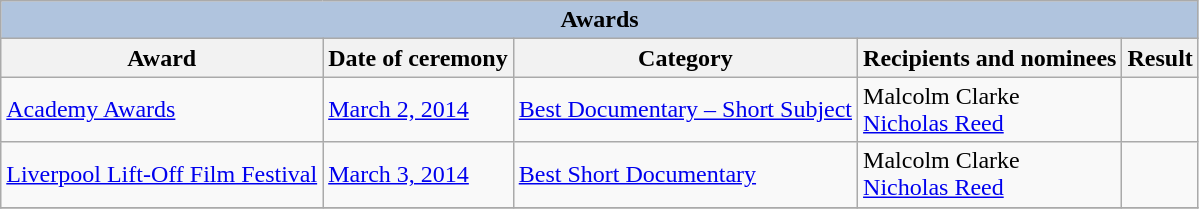<table class="wikitable">
<tr>
<th colspan="5" style="background: LightSteelBlue;">Awards</th>
</tr>
<tr>
<th>Award</th>
<th>Date of ceremony</th>
<th>Category</th>
<th>Recipients and nominees</th>
<th>Result</th>
</tr>
<tr>
<td><a href='#'>Academy Awards</a></td>
<td><a href='#'>March 2, 2014</a></td>
<td><a href='#'>Best Documentary – Short Subject</a></td>
<td>Malcolm Clarke<br><a href='#'>Nicholas Reed</a></td>
<td></td>
</tr>
<tr>
<td><a href='#'>Liverpool Lift-Off Film Festival</a></td>
<td><a href='#'>March 3, 2014</a></td>
<td><a href='#'>Best Short Documentary</a></td>
<td>Malcolm Clarke<br><a href='#'>Nicholas Reed</a></td>
<td></td>
</tr>
<tr>
</tr>
</table>
